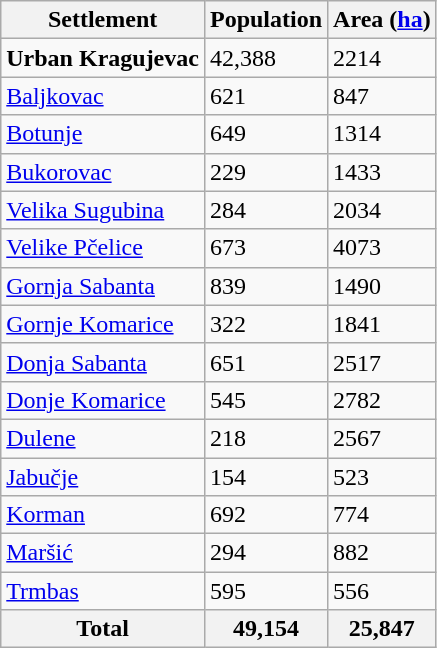<table class=wikitable>
<tr>
<th>Settlement</th>
<th>Population</th>
<th>Area (<a href='#'>ha</a>)</th>
</tr>
<tr --->
<td><strong>Urban Kragujevac</strong></td>
<td>42,388</td>
<td>2214</td>
</tr>
<tr>
<td><a href='#'>Baljkovac</a></td>
<td>621</td>
<td>847</td>
</tr>
<tr --->
<td><a href='#'>Botunje</a></td>
<td>649</td>
<td>1314</td>
</tr>
<tr --->
<td><a href='#'>Bukorovac</a></td>
<td>229</td>
<td>1433</td>
</tr>
<tr --->
<td><a href='#'>Velika Sugubina</a></td>
<td>284</td>
<td>2034</td>
</tr>
<tr --->
<td><a href='#'>Velike Pčelice</a></td>
<td>673</td>
<td>4073</td>
</tr>
<tr --->
<td><a href='#'>Gornja Sabanta</a></td>
<td>839</td>
<td>1490</td>
</tr>
<tr --->
<td><a href='#'>Gornje Komarice</a></td>
<td>322</td>
<td>1841</td>
</tr>
<tr --->
<td><a href='#'>Donja Sabanta</a></td>
<td>651</td>
<td>2517</td>
</tr>
<tr --->
<td><a href='#'>Donje Komarice</a></td>
<td>545</td>
<td>2782</td>
</tr>
<tr --->
<td><a href='#'>Dulene</a></td>
<td>218</td>
<td>2567</td>
</tr>
<tr --->
<td><a href='#'>Jabučje</a></td>
<td>154</td>
<td>523</td>
</tr>
<tr --->
<td><a href='#'>Korman</a></td>
<td>692</td>
<td>774</td>
</tr>
<tr --->
<td><a href='#'>Maršić</a></td>
<td>294</td>
<td>882</td>
</tr>
<tr --->
<td><a href='#'>Trmbas</a></td>
<td>595</td>
<td>556</td>
</tr>
<tr --->
<th align="left">Total</th>
<th align="right">49,154</th>
<th align="right">25,847</th>
</tr>
</table>
